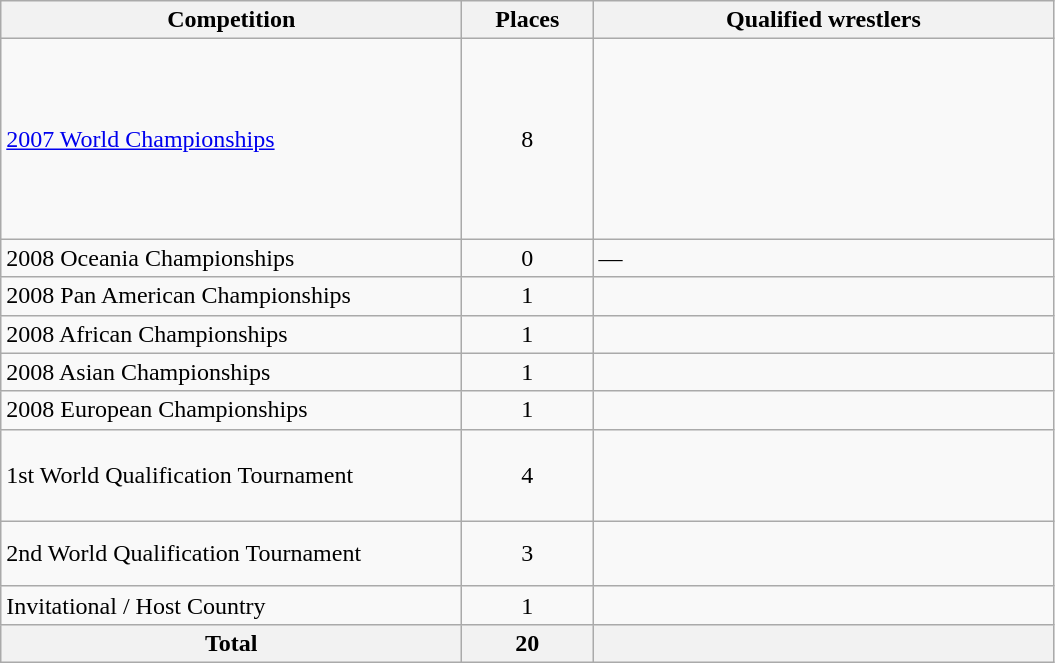<table class = "wikitable">
<tr>
<th width=300>Competition</th>
<th width=80>Places</th>
<th width=300>Qualified wrestlers</th>
</tr>
<tr>
<td><a href='#'>2007 World Championships</a></td>
<td align="center">8</td>
<td><br><br><br><br><br><br><br></td>
</tr>
<tr>
<td>2008 Oceania Championships</td>
<td align="center">0</td>
<td>—</td>
</tr>
<tr>
<td>2008 Pan American Championships</td>
<td align="center">1</td>
<td></td>
</tr>
<tr>
<td>2008 African Championships</td>
<td align="center">1</td>
<td></td>
</tr>
<tr>
<td>2008 Asian Championships</td>
<td align="center">1</td>
<td></td>
</tr>
<tr>
<td>2008 European Championships</td>
<td align="center">1</td>
<td></td>
</tr>
<tr>
<td>1st World Qualification Tournament</td>
<td align="center">4</td>
<td><br><br><br></td>
</tr>
<tr>
<td>2nd World Qualification Tournament</td>
<td align="center">3</td>
<td><br><br></td>
</tr>
<tr>
<td>Invitational / Host Country</td>
<td align="center">1</td>
<td></td>
</tr>
<tr>
<th>Total</th>
<th>20</th>
<th></th>
</tr>
</table>
